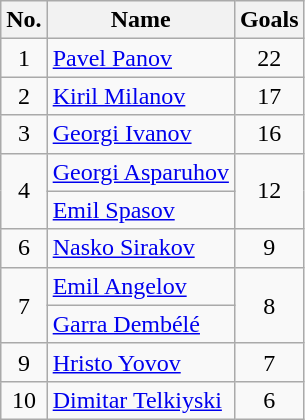<table class="wikitable" style="text-align: center;">
<tr>
<th>No.</th>
<th>Name</th>
<th>Goals</th>
</tr>
<tr>
<td>1</td>
<td align="left"> <a href='#'>Pavel Panov</a></td>
<td>22</td>
</tr>
<tr>
<td>2</td>
<td align="left"> <a href='#'>Kiril Milanov</a></td>
<td>17</td>
</tr>
<tr>
<td>3</td>
<td align="left"> <a href='#'>Georgi Ivanov</a></td>
<td>16</td>
</tr>
<tr>
<td rowspan=2>4</td>
<td align="left"> <a href='#'>Georgi Asparuhov</a></td>
<td rowspan=2>12</td>
</tr>
<tr>
<td align="left"> <a href='#'>Emil Spasov</a></td>
</tr>
<tr>
<td>6</td>
<td align="left"> <a href='#'>Nasko Sirakov</a></td>
<td>9</td>
</tr>
<tr>
<td rowspan=2>7</td>
<td align="left"> <a href='#'>Emil Angelov</a></td>
<td rowspan=2>8</td>
</tr>
<tr>
<td align="left"> <a href='#'>Garra Dembélé</a></td>
</tr>
<tr>
<td>9</td>
<td align="left"> <a href='#'>Hristo Yovov</a></td>
<td>7</td>
</tr>
<tr>
<td>10</td>
<td align="left"> <a href='#'>Dimitar Telkiyski</a></td>
<td>6</td>
</tr>
</table>
